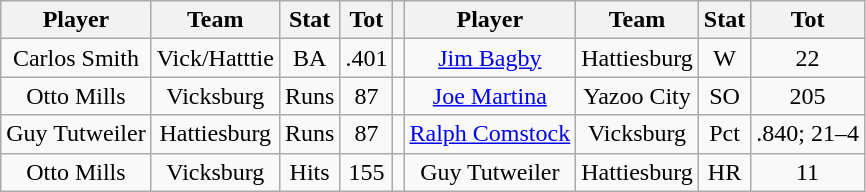<table class="wikitable" style="text-align:center">
<tr>
<th>Player</th>
<th>Team</th>
<th>Stat</th>
<th>Tot</th>
<th></th>
<th>Player</th>
<th>Team</th>
<th>Stat</th>
<th>Tot</th>
</tr>
<tr>
<td>Carlos Smith</td>
<td>Vick/Hatttie</td>
<td>BA</td>
<td>.401</td>
<td></td>
<td><a href='#'>Jim Bagby</a></td>
<td>Hattiesburg</td>
<td>W</td>
<td>22</td>
</tr>
<tr>
<td>Otto Mills</td>
<td>Vicksburg</td>
<td>Runs</td>
<td>87</td>
<td></td>
<td><a href='#'>Joe Martina</a></td>
<td>Yazoo City</td>
<td>SO</td>
<td>205</td>
</tr>
<tr>
<td>Guy Tutweiler</td>
<td>Hattiesburg</td>
<td>Runs</td>
<td>87</td>
<td></td>
<td><a href='#'>Ralph Comstock</a></td>
<td>Vicksburg</td>
<td>Pct</td>
<td>.840; 21–4</td>
</tr>
<tr>
<td>Otto Mills</td>
<td>Vicksburg</td>
<td>Hits</td>
<td>155</td>
<td></td>
<td>Guy Tutweiler</td>
<td>Hattiesburg</td>
<td>HR</td>
<td>11</td>
</tr>
</table>
